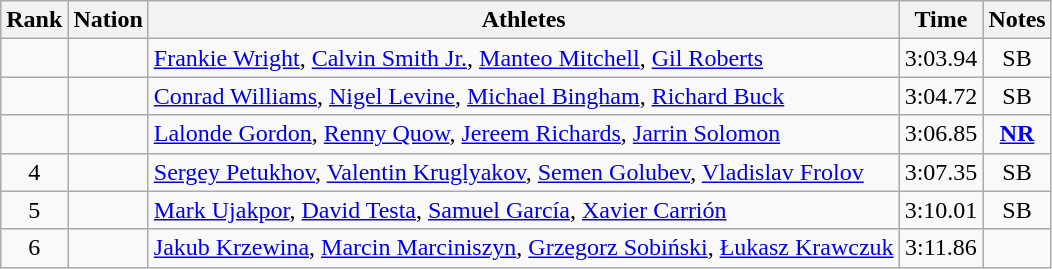<table class="wikitable sortable" style="text-align:center">
<tr>
<th>Rank</th>
<th>Nation</th>
<th>Athletes</th>
<th>Time</th>
<th>Notes</th>
</tr>
<tr>
<td></td>
<td align=left></td>
<td align=left><a href='#'>Frankie Wright</a>, <a href='#'>Calvin Smith Jr.</a>, <a href='#'>Manteo Mitchell</a>, <a href='#'>Gil Roberts</a></td>
<td>3:03.94</td>
<td>SB</td>
</tr>
<tr>
<td></td>
<td align=left></td>
<td align=left><a href='#'>Conrad Williams</a>, <a href='#'>Nigel Levine</a>, <a href='#'>Michael Bingham</a>, <a href='#'>Richard Buck</a></td>
<td>3:04.72</td>
<td>SB</td>
</tr>
<tr>
<td></td>
<td align=left></td>
<td align=left><a href='#'>Lalonde Gordon</a>, <a href='#'>Renny Quow</a>, <a href='#'>Jereem Richards</a>, <a href='#'>Jarrin Solomon</a></td>
<td>3:06.85</td>
<td><strong><a href='#'>NR</a></strong></td>
</tr>
<tr>
<td>4</td>
<td align=left></td>
<td align=left><a href='#'>Sergey Petukhov</a>, <a href='#'>Valentin Kruglyakov</a>, <a href='#'>Semen Golubev</a>, <a href='#'>Vladislav Frolov</a></td>
<td>3:07.35</td>
<td>SB</td>
</tr>
<tr>
<td>5</td>
<td align=left></td>
<td align=left><a href='#'>Mark Ujakpor</a>, <a href='#'>David Testa</a>, <a href='#'>Samuel García</a>, <a href='#'>Xavier Carrión</a></td>
<td>3:10.01</td>
<td>SB</td>
</tr>
<tr>
<td>6</td>
<td align=left></td>
<td align=left><a href='#'>Jakub Krzewina</a>, <a href='#'>Marcin Marciniszyn</a>, <a href='#'>Grzegorz Sobiński</a>, <a href='#'>Łukasz Krawczuk</a></td>
<td>3:11.86</td>
<td></td>
</tr>
</table>
